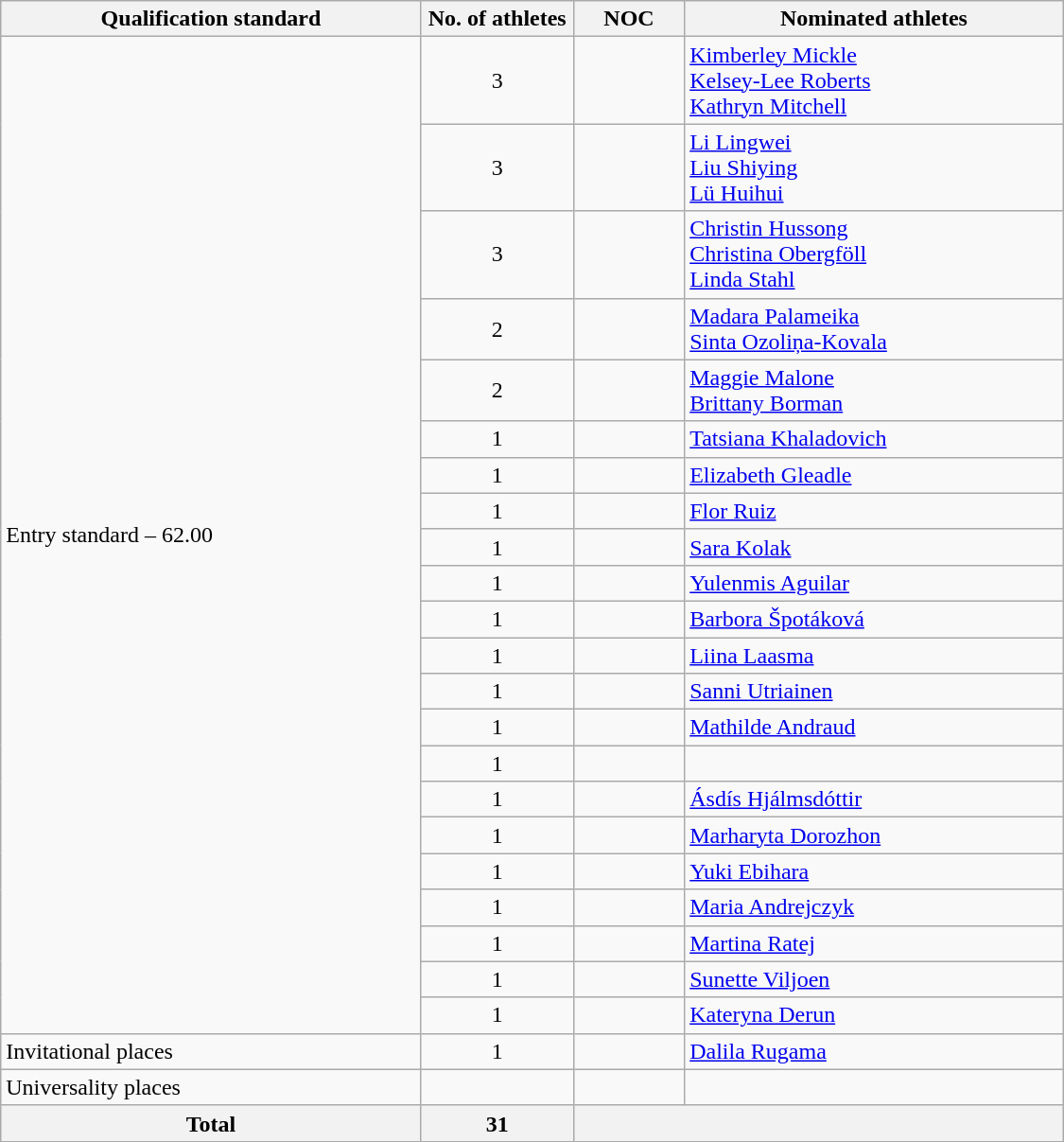<table class="wikitable"  style="text-align:left; width:750px;">
<tr>
<th>Qualification standard</th>
<th width=100>No. of athletes</th>
<th>NOC</th>
<th>Nominated athletes</th>
</tr>
<tr>
<td rowspan=22>Entry standard – 62.00</td>
<td style="text-align:center;">3</td>
<td></td>
<td><a href='#'>Kimberley Mickle</a><br><a href='#'>Kelsey-Lee Roberts</a><br><a href='#'>Kathryn Mitchell</a></td>
</tr>
<tr>
<td style="text-align:center;">3</td>
<td></td>
<td><a href='#'>Li Lingwei</a><br><a href='#'>Liu Shiying</a><br><a href='#'>Lü Huihui</a></td>
</tr>
<tr>
<td style="text-align:center;">3</td>
<td></td>
<td><a href='#'>Christin Hussong</a><br><a href='#'>Christina Obergföll</a><br><a href='#'>Linda Stahl</a></td>
</tr>
<tr>
<td style="text-align:center;">2</td>
<td></td>
<td><a href='#'>Madara Palameika</a><br><a href='#'>Sinta Ozoliņa-Kovala</a></td>
</tr>
<tr>
<td style="text-align:center;">2</td>
<td></td>
<td><a href='#'>Maggie Malone</a><br><a href='#'>Brittany Borman</a> </td>
</tr>
<tr>
<td style="text-align:center;">1</td>
<td></td>
<td><a href='#'>Tatsiana Khaladovich</a></td>
</tr>
<tr>
<td style="text-align:center;">1</td>
<td></td>
<td><a href='#'>Elizabeth Gleadle</a></td>
</tr>
<tr>
<td style="text-align:center;">1</td>
<td></td>
<td><a href='#'>Flor Ruiz</a></td>
</tr>
<tr>
<td style="text-align:center;">1</td>
<td></td>
<td><a href='#'>Sara Kolak</a></td>
</tr>
<tr>
<td style="text-align:center;">1</td>
<td></td>
<td><a href='#'>Yulenmis Aguilar</a></td>
</tr>
<tr>
<td style="text-align:center;">1</td>
<td></td>
<td><a href='#'>Barbora Špotáková</a></td>
</tr>
<tr>
<td style="text-align:center;">1</td>
<td></td>
<td><a href='#'>Liina Laasma</a></td>
</tr>
<tr>
<td style="text-align:center;">1</td>
<td></td>
<td><a href='#'>Sanni Utriainen</a></td>
</tr>
<tr>
<td style="text-align:center;">1</td>
<td></td>
<td><a href='#'>Mathilde Andraud</a></td>
</tr>
<tr>
<td style="text-align:center;">1</td>
<td></td>
<td></td>
</tr>
<tr>
<td style="text-align:center;">1</td>
<td></td>
<td><a href='#'>Ásdís Hjálmsdóttir</a></td>
</tr>
<tr>
<td style="text-align:center;">1</td>
<td></td>
<td><a href='#'>Marharyta Dorozhon</a></td>
</tr>
<tr>
<td style="text-align:center;">1</td>
<td></td>
<td><a href='#'>Yuki Ebihara</a></td>
</tr>
<tr>
<td style="text-align:center;">1</td>
<td></td>
<td><a href='#'>Maria Andrejczyk</a></td>
</tr>
<tr>
<td style="text-align:center;">1</td>
<td></td>
<td><a href='#'>Martina Ratej</a></td>
</tr>
<tr>
<td style="text-align:center;">1</td>
<td></td>
<td><a href='#'>Sunette Viljoen</a></td>
</tr>
<tr>
<td style="text-align:center;">1</td>
<td></td>
<td><a href='#'>Kateryna Derun</a></td>
</tr>
<tr>
<td>Invitational places</td>
<td style="text-align:center;">1</td>
<td></td>
<td><a href='#'>Dalila Rugama</a></td>
</tr>
<tr>
<td>Universality places</td>
<td></td>
<td></td>
<td></td>
</tr>
<tr>
<th>Total</th>
<th>31</th>
<th colspan=2></th>
</tr>
</table>
